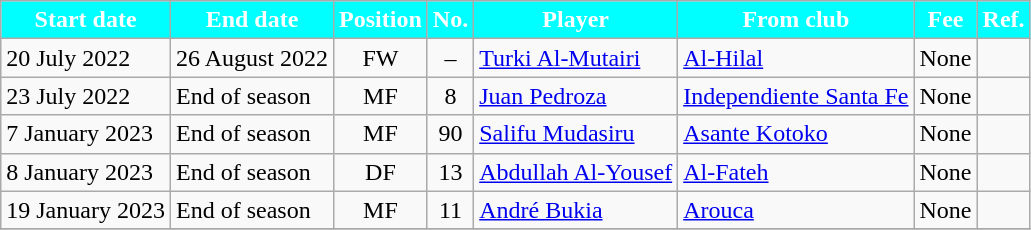<table class="wikitable sortable">
<tr>
<th style="background:cyan; color:white;"><strong>Start date</strong></th>
<th style="background:cyan; color:white;"><strong>End date</strong></th>
<th style="background:cyan; color:white;"><strong>Position</strong></th>
<th style="background:cyan; color:white;"><strong>No.</strong></th>
<th style="background:cyan; color:white;"><strong>Player</strong></th>
<th style="background:cyan; color:white;"><strong>From club</strong></th>
<th style="background:cyan; color:white;"><strong>Fee</strong></th>
<th style="background:cyan; color:white;"><strong>Ref.</strong></th>
</tr>
<tr>
<td>20 July 2022</td>
<td>26 August 2022</td>
<td style="text-align:center;">FW</td>
<td style="text-align:center;">–</td>
<td style="text-align:left;"> <a href='#'>Turki Al-Mutairi</a></td>
<td style="text-align:left;"> <a href='#'>Al-Hilal</a></td>
<td>None</td>
<td></td>
</tr>
<tr>
<td>23 July 2022</td>
<td>End of season</td>
<td style="text-align:center;">MF</td>
<td style="text-align:center;">8</td>
<td style="text-align:left;"> <a href='#'>Juan Pedroza</a></td>
<td style="text-align:left;"> <a href='#'>Independiente Santa Fe</a></td>
<td>None</td>
<td></td>
</tr>
<tr>
<td>7 January 2023</td>
<td>End of season</td>
<td style="text-align:center;">MF</td>
<td style="text-align:center;">90</td>
<td style="text-align:left;"> <a href='#'>Salifu Mudasiru</a></td>
<td style="text-align:left;"> <a href='#'>Asante Kotoko</a></td>
<td>None</td>
<td></td>
</tr>
<tr>
<td>8 January 2023</td>
<td>End of season</td>
<td style="text-align:center;">DF</td>
<td style="text-align:center;">13</td>
<td style="text-align:left;"> <a href='#'>Abdullah Al-Yousef</a></td>
<td style="text-align:left;"> <a href='#'>Al-Fateh</a></td>
<td>None</td>
<td></td>
</tr>
<tr>
<td>19 January 2023</td>
<td>End of season</td>
<td style="text-align:center;">MF</td>
<td style="text-align:center;">11</td>
<td style="text-align:left;"> <a href='#'>André Bukia</a></td>
<td style="text-align:left;"> <a href='#'>Arouca</a></td>
<td>None</td>
<td></td>
</tr>
<tr>
</tr>
</table>
